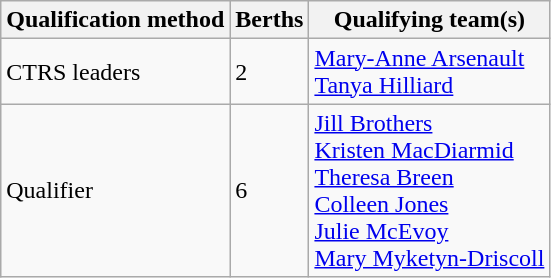<table class="wikitable" border="1">
<tr>
<th>Qualification method</th>
<th>Berths</th>
<th>Qualifying team(s)</th>
</tr>
<tr>
<td>CTRS leaders</td>
<td>2</td>
<td><a href='#'>Mary-Anne Arsenault</a> <br> <a href='#'>Tanya Hilliard</a></td>
</tr>
<tr>
<td>Qualifier</td>
<td>6</td>
<td><a href='#'>Jill Brothers</a> <br> <a href='#'>Kristen MacDiarmid</a> <br> <a href='#'>Theresa Breen</a> <br> <a href='#'>Colleen Jones</a> <br> <a href='#'>Julie McEvoy</a> <br> <a href='#'>Mary Myketyn-Driscoll</a></td>
</tr>
</table>
